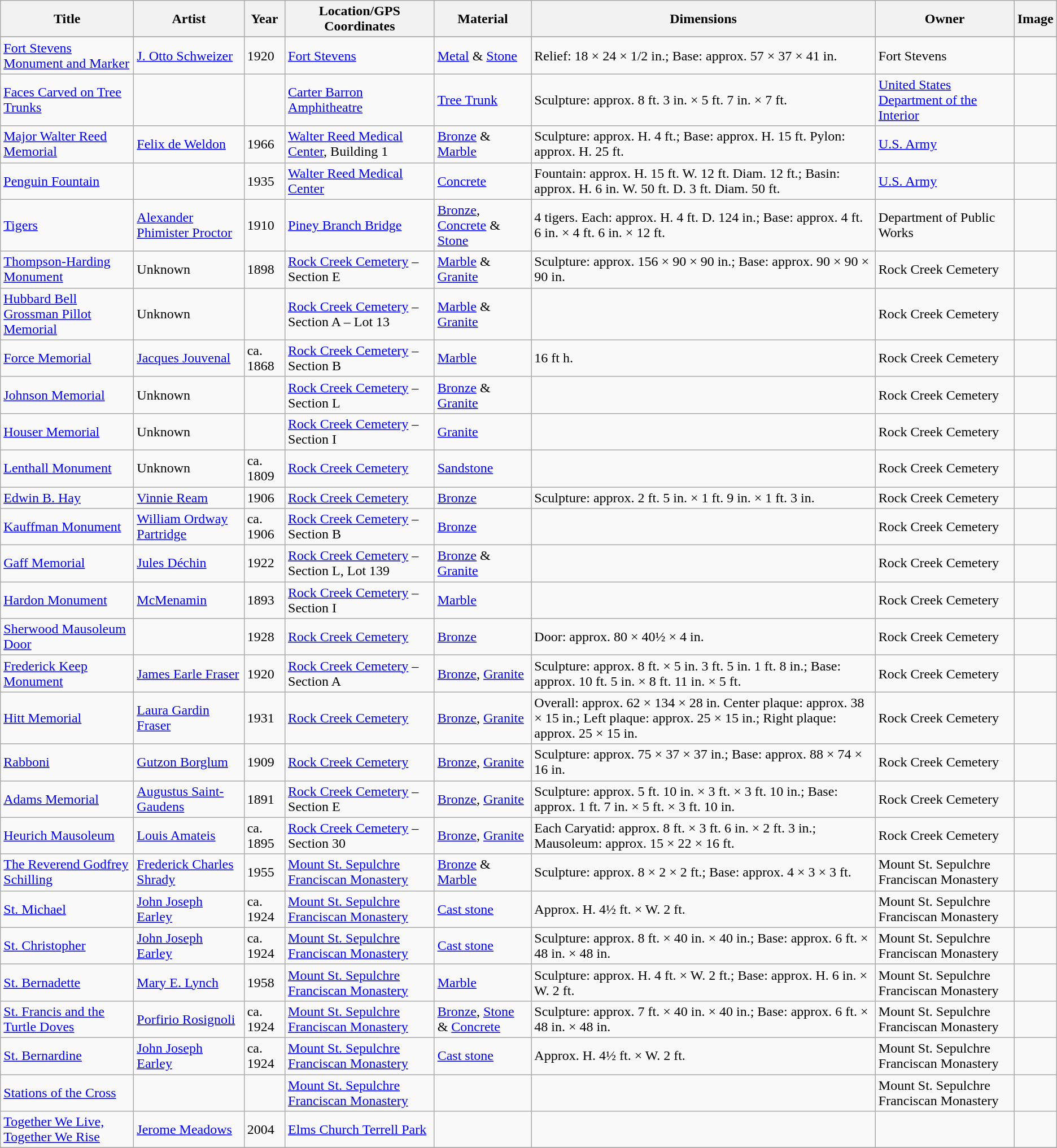<table class="wikitable sortable">
<tr>
<th>Title</th>
<th>Artist</th>
<th>Year</th>
<th>Location/GPS Coordinates</th>
<th>Material</th>
<th>Dimensions</th>
<th>Owner</th>
<th>Image</th>
</tr>
<tr>
</tr>
<tr>
<td><a href='#'>Fort Stevens Monument and Marker</a></td>
<td><a href='#'>J. Otto Schweizer</a></td>
<td>1920</td>
<td><a href='#'>Fort Stevens</a></td>
<td><a href='#'>Metal</a> & <a href='#'>Stone</a></td>
<td>Relief:  18 × 24 × 1/2 in.; Base: approx. 57 × 37 × 41 in.</td>
<td>Fort Stevens</td>
<td></td>
</tr>
<tr>
<td><a href='#'>Faces Carved on Tree Trunks</a></td>
<td></td>
<td></td>
<td><a href='#'>Carter Barron Amphitheatre</a></td>
<td><a href='#'>Tree Trunk</a></td>
<td>Sculpture: approx. 8 ft. 3 in. × 5 ft. 7 in. × 7 ft.</td>
<td><a href='#'>United States Department of the Interior</a></td>
<td></td>
</tr>
<tr>
<td><a href='#'>Major Walter Reed Memorial</a></td>
<td><a href='#'>Felix de Weldon</a></td>
<td>1966</td>
<td><a href='#'>Walter Reed Medical Center</a>, Building 1</td>
<td><a href='#'>Bronze</a> & <a href='#'>Marble</a></td>
<td>Sculpture: approx. H. 4 ft.; Base: approx. H. 15 ft. Pylon: approx. H. 25 ft.</td>
<td><a href='#'>U.S. Army</a></td>
<td></td>
</tr>
<tr>
<td><a href='#'>Penguin Fountain</a></td>
<td></td>
<td>1935</td>
<td><a href='#'>Walter Reed Medical Center</a></td>
<td><a href='#'>Concrete</a></td>
<td>Fountain: approx. H. 15 ft. W. 12 ft. Diam. 12 ft.; Basin: approx. H. 6 in. W. 50 ft. D. 3 ft. Diam. 50 ft.</td>
<td><a href='#'>U.S. Army</a></td>
<td></td>
</tr>
<tr>
<td><a href='#'>Tigers</a></td>
<td><a href='#'>Alexander Phimister Proctor</a></td>
<td>1910</td>
<td><a href='#'>Piney Branch Bridge</a></td>
<td><a href='#'>Bronze</a>, <a href='#'>Concrete</a> & <a href='#'>Stone</a></td>
<td>4 tigers. Each: approx. H. 4 ft. D. 124 in.; Base: approx. 4 ft. 6 in. × 4 ft. 6 in. × 12 ft.</td>
<td>Department of Public Works</td>
<td></td>
</tr>
<tr>
<td><a href='#'>Thompson-Harding Monument</a></td>
<td>Unknown</td>
<td>1898</td>
<td><a href='#'>Rock Creek Cemetery</a> – Section E </td>
<td><a href='#'>Marble</a> & <a href='#'>Granite</a></td>
<td>Sculpture: approx. 156 × 90 × 90 in.; Base: approx. 90 × 90 × 90 in.</td>
<td>Rock Creek Cemetery</td>
<td></td>
</tr>
<tr>
<td><a href='#'>Hubbard Bell Grossman Pillot Memorial</a></td>
<td>Unknown</td>
<td></td>
<td><a href='#'>Rock Creek Cemetery</a> – Section A – Lot 13 </td>
<td><a href='#'>Marble</a> & <a href='#'>Granite</a></td>
<td></td>
<td>Rock Creek Cemetery</td>
<td></td>
</tr>
<tr>
<td><a href='#'>Force Memorial</a></td>
<td><a href='#'>Jacques Jouvenal</a></td>
<td>ca. 1868</td>
<td><a href='#'>Rock Creek Cemetery</a> – Section B </td>
<td><a href='#'>Marble</a></td>
<td>16 ft h.</td>
<td>Rock Creek Cemetery</td>
<td></td>
</tr>
<tr>
<td><a href='#'>Johnson Memorial</a></td>
<td>Unknown</td>
<td></td>
<td><a href='#'>Rock Creek Cemetery</a> – Section L</td>
<td><a href='#'>Bronze</a> & <a href='#'>Granite</a></td>
<td></td>
<td>Rock Creek Cemetery</td>
<td></td>
</tr>
<tr>
<td><a href='#'>Houser Memorial</a></td>
<td>Unknown</td>
<td></td>
<td><a href='#'>Rock Creek Cemetery</a> – Section I</td>
<td><a href='#'>Granite</a></td>
<td></td>
<td>Rock Creek Cemetery</td>
<td></td>
</tr>
<tr>
<td><a href='#'>Lenthall Monument</a></td>
<td>Unknown</td>
<td>ca. 1809</td>
<td><a href='#'>Rock Creek Cemetery</a></td>
<td><a href='#'>Sandstone</a></td>
<td></td>
<td>Rock Creek Cemetery</td>
<td></td>
</tr>
<tr>
<td><a href='#'>Edwin B. Hay</a></td>
<td><a href='#'>Vinnie Ream</a></td>
<td>1906</td>
<td><a href='#'>Rock Creek Cemetery</a> </td>
<td><a href='#'>Bronze</a></td>
<td>Sculpture: approx. 2 ft. 5 in. × 1 ft. 9 in. × 1 ft. 3 in.</td>
<td>Rock Creek Cemetery</td>
<td></td>
</tr>
<tr>
<td><a href='#'>Kauffman Monument</a></td>
<td><a href='#'>William Ordway Partridge</a></td>
<td>ca. 1906</td>
<td><a href='#'>Rock Creek Cemetery</a> – Section B</td>
<td><a href='#'>Bronze</a></td>
<td></td>
<td>Rock Creek Cemetery</td>
<td></td>
</tr>
<tr>
<td><a href='#'>Gaff Memorial</a></td>
<td><a href='#'>Jules Déchin</a></td>
<td>1922</td>
<td><a href='#'>Rock Creek Cemetery</a> – Section L, Lot 139</td>
<td><a href='#'>Bronze</a> & <a href='#'>Granite</a></td>
<td></td>
<td>Rock Creek Cemetery</td>
<td></td>
</tr>
<tr>
<td><a href='#'>Hardon Monument</a></td>
<td><a href='#'>McMenamin</a></td>
<td>1893</td>
<td><a href='#'>Rock Creek Cemetery</a> – Section I </td>
<td><a href='#'>Marble</a></td>
<td></td>
<td>Rock Creek Cemetery</td>
<td></td>
</tr>
<tr>
<td><a href='#'>Sherwood Mausoleum Door</a></td>
<td></td>
<td>1928</td>
<td><a href='#'>Rock Creek Cemetery</a><br></td>
<td><a href='#'>Bronze</a></td>
<td>Door: approx. 80 × 40½ × 4 in.</td>
<td>Rock Creek Cemetery</td>
<td></td>
</tr>
<tr>
<td><a href='#'>Frederick Keep Monument</a></td>
<td><a href='#'>James Earle Fraser</a></td>
<td>1920</td>
<td><a href='#'>Rock Creek Cemetery</a> – Section A </td>
<td><a href='#'>Bronze</a>, <a href='#'>Granite</a></td>
<td>Sculpture: approx. 8 ft. × 5 in. 3 ft. 5 in. 1 ft. 8 in.; Base: approx. 10 ft. 5 in. × 8 ft. 11 in. × 5 ft.</td>
<td>Rock Creek Cemetery</td>
<td></td>
</tr>
<tr>
<td><a href='#'>Hitt Memorial</a></td>
<td><a href='#'>Laura Gardin Fraser</a></td>
<td>1931</td>
<td><a href='#'>Rock Creek Cemetery</a></td>
<td><a href='#'>Bronze</a>, <a href='#'>Granite</a></td>
<td>Overall: approx. 62 × 134 × 28 in. Center plaque: approx. 38 × 15 in.; Left plaque: approx. 25 × 15 in.; Right plaque: approx. 25 × 15 in.</td>
<td>Rock Creek Cemetery</td>
<td></td>
</tr>
<tr>
<td><a href='#'>Rabboni</a></td>
<td><a href='#'>Gutzon Borglum</a></td>
<td>1909</td>
<td><a href='#'>Rock Creek Cemetery</a> </td>
<td><a href='#'>Bronze</a>, <a href='#'>Granite</a></td>
<td>Sculpture: approx. 75 × 37 × 37 in.; Base: approx. 88 × 74 × 16 in.</td>
<td>Rock Creek Cemetery</td>
<td></td>
</tr>
<tr>
<td><a href='#'>Adams Memorial</a></td>
<td><a href='#'>Augustus Saint-Gaudens</a></td>
<td>1891</td>
<td><a href='#'>Rock Creek Cemetery</a> – Section E<br></td>
<td><a href='#'>Bronze</a>, <a href='#'>Granite</a></td>
<td>Sculpture: approx. 5 ft. 10 in. × 3 ft. × 3 ft. 10 in.; Base: approx. 1 ft. 7 in. × 5 ft. × 3 ft. 10 in.</td>
<td>Rock Creek Cemetery</td>
<td></td>
</tr>
<tr>
<td><a href='#'>Heurich Mausoleum</a></td>
<td><a href='#'>Louis Amateis</a></td>
<td>ca. 1895</td>
<td><a href='#'>Rock Creek Cemetery</a> – Section 30<br></td>
<td><a href='#'>Bronze</a>, <a href='#'>Granite</a></td>
<td>Each Caryatid: approx. 8 ft. × 3 ft. 6 in. × 2 ft. 3 in.; Mausoleum: approx. 15 × 22 × 16 ft.</td>
<td>Rock Creek Cemetery</td>
<td></td>
</tr>
<tr>
<td><a href='#'>The Reverend Godfrey Schilling</a></td>
<td><a href='#'>Frederick Charles Shrady</a></td>
<td>1955</td>
<td><a href='#'>Mount St. Sepulchre Franciscan Monastery</a></td>
<td><a href='#'>Bronze</a> & <a href='#'>Marble</a></td>
<td>Sculpture: approx. 8 × 2 × 2 ft.; Base: approx. 4 × 3 × 3 ft.</td>
<td>Mount St. Sepulchre Franciscan Monastery</td>
<td></td>
</tr>
<tr>
<td><a href='#'>St. Michael</a></td>
<td><a href='#'>John Joseph Earley</a></td>
<td>ca. 1924</td>
<td><a href='#'>Mount St. Sepulchre Franciscan Monastery</a></td>
<td><a href='#'>Cast stone</a></td>
<td>Approx. H. 4½ ft. × W. 2 ft.</td>
<td>Mount St. Sepulchre Franciscan Monastery</td>
<td></td>
</tr>
<tr>
<td><a href='#'>St. Christopher</a></td>
<td><a href='#'>John Joseph Earley</a></td>
<td>ca. 1924</td>
<td><a href='#'>Mount St. Sepulchre Franciscan Monastery</a></td>
<td><a href='#'>Cast stone</a></td>
<td>Sculpture: approx. 8 ft. × 40 in. × 40 in.; Base: approx. 6 ft. × 48 in. × 48 in.</td>
<td>Mount St. Sepulchre Franciscan Monastery</td>
<td></td>
</tr>
<tr>
<td><a href='#'>St. Bernadette</a></td>
<td><a href='#'>Mary E. Lynch</a></td>
<td>1958</td>
<td><a href='#'>Mount St. Sepulchre Franciscan Monastery</a></td>
<td><a href='#'>Marble</a></td>
<td>Sculpture: approx. H. 4 ft. × W. 2 ft.; Base: approx. H. 6 in. × W. 2 ft.</td>
<td>Mount St. Sepulchre Franciscan Monastery</td>
<td></td>
</tr>
<tr>
<td><a href='#'>St. Francis and the Turtle Doves</a></td>
<td><a href='#'>Porfirio Rosignoli</a></td>
<td>ca. 1924</td>
<td><a href='#'>Mount St. Sepulchre Franciscan Monastery</a></td>
<td><a href='#'>Bronze</a>, <a href='#'>Stone</a> & <a href='#'>Concrete</a></td>
<td>Sculpture: approx. 7 ft. × 40 in. × 40 in.; Base: approx. 6 ft. × 48 in. × 48 in.</td>
<td>Mount St. Sepulchre Franciscan Monastery</td>
<td></td>
</tr>
<tr>
<td><a href='#'>St. Bernardine</a></td>
<td><a href='#'>John Joseph Earley</a></td>
<td>ca. 1924</td>
<td><a href='#'>Mount St. Sepulchre Franciscan Monastery</a></td>
<td><a href='#'>Cast stone</a></td>
<td>Approx. H. 4½ ft. × W. 2 ft.</td>
<td>Mount St. Sepulchre Franciscan Monastery</td>
<td></td>
</tr>
<tr>
<td><a href='#'>Stations of the Cross</a></td>
<td></td>
<td></td>
<td><a href='#'>Mount St. Sepulchre Franciscan Monastery</a></td>
<td></td>
<td></td>
<td>Mount St. Sepulchre Franciscan Monastery</td>
<td></td>
</tr>
<tr>
<td><a href='#'>Together We Live, Together We Rise</a></td>
<td><a href='#'>Jerome Meadows</a></td>
<td>2004</td>
<td><a href='#'>Elms Church Terrell Park</a><br></td>
<td></td>
<td></td>
<td></td>
<td></td>
</tr>
<tr>
</tr>
</table>
